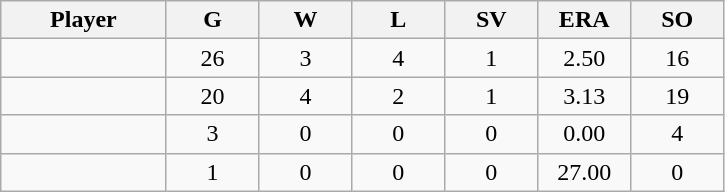<table class="wikitable sortable">
<tr>
<th bgcolor="#DDDDFF" width="16%">Player</th>
<th bgcolor="#DDDDFF" width="9%">G</th>
<th bgcolor="#DDDDFF" width="9%">W</th>
<th bgcolor="#DDDDFF" width="9%">L</th>
<th bgcolor="#DDDDFF" width="9%">SV</th>
<th bgcolor="#DDDDFF" width="9%">ERA</th>
<th bgcolor="#DDDDFF" width="9%">SO</th>
</tr>
<tr align="center">
<td></td>
<td>26</td>
<td>3</td>
<td>4</td>
<td>1</td>
<td>2.50</td>
<td>16</td>
</tr>
<tr align="center">
<td></td>
<td>20</td>
<td>4</td>
<td>2</td>
<td>1</td>
<td>3.13</td>
<td>19</td>
</tr>
<tr align="center">
<td></td>
<td>3</td>
<td>0</td>
<td>0</td>
<td>0</td>
<td>0.00</td>
<td>4</td>
</tr>
<tr align="center">
<td></td>
<td>1</td>
<td>0</td>
<td>0</td>
<td>0</td>
<td>27.00</td>
<td>0</td>
</tr>
</table>
